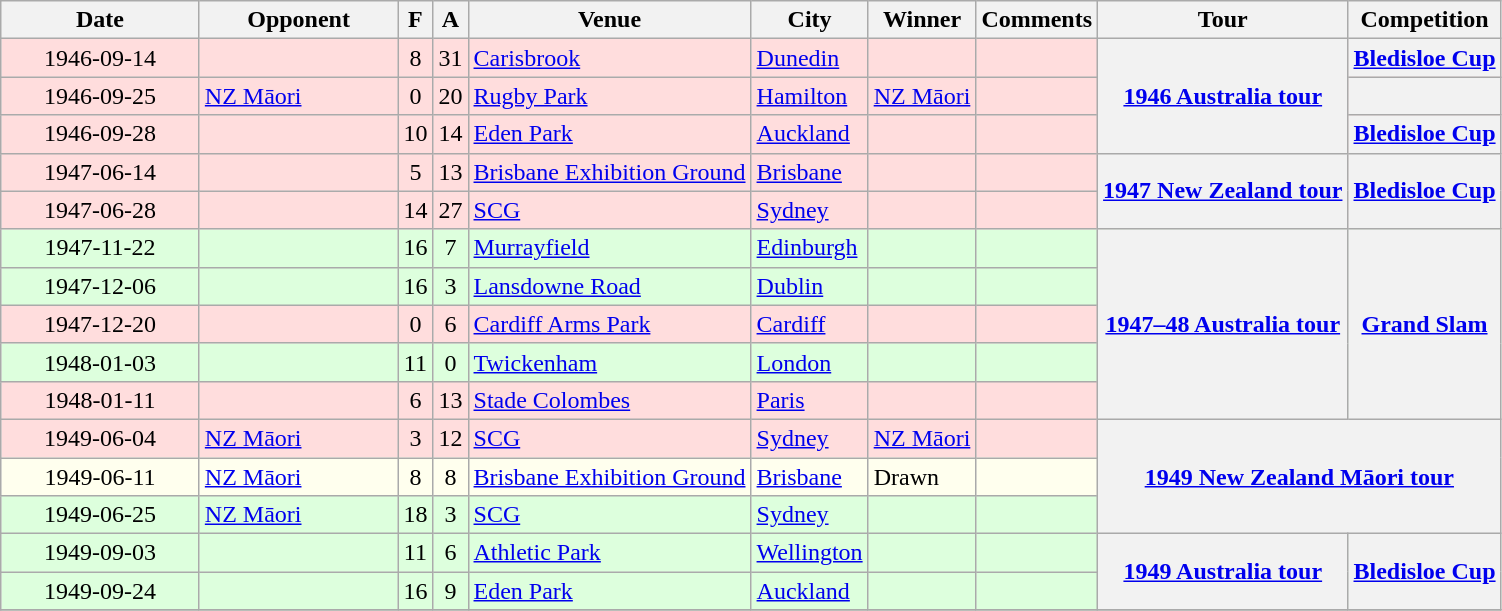<table class="wikitable sortable">
<tr>
<th width=125>Date</th>
<th width=125>Opponent</th>
<th>F</th>
<th>A</th>
<th>Venue</th>
<th>City</th>
<th>Winner</th>
<th>Comments</th>
<th>Tour</th>
<th>Competition</th>
</tr>
<tr bgcolor="#ffdddd">
<td align=center>1946-09-14</td>
<td></td>
<td align=center>8</td>
<td align=center>31</td>
<td><a href='#'>Carisbrook</a></td>
<td> <a href='#'>Dunedin</a></td>
<td></td>
<td></td>
<th rowspan=3 align=center><a href='#'>1946 Australia tour</a></th>
<th align=center><a href='#'>Bledisloe Cup</a></th>
</tr>
<tr bgcolor="#ffdddd">
<td align=center>1946-09-25</td>
<td> <a href='#'>NZ Māori</a></td>
<td align=center>0</td>
<td align=center>20</td>
<td><a href='#'>Rugby Park</a></td>
<td> <a href='#'>Hamilton</a></td>
<td> <a href='#'>NZ Māori</a></td>
<td></td>
<th></th>
</tr>
<tr bgcolor="#ffdddd">
<td align=center>1946-09-28</td>
<td></td>
<td align=center>10</td>
<td align=center>14</td>
<td><a href='#'>Eden Park</a></td>
<td> <a href='#'>Auckland</a></td>
<td></td>
<td></td>
<th align=center><a href='#'>Bledisloe Cup</a></th>
</tr>
<tr bgcolor="#ffdddd">
<td align=center>1947-06-14</td>
<td></td>
<td align=center>5</td>
<td align=center>13</td>
<td><a href='#'>Brisbane Exhibition Ground</a></td>
<td> <a href='#'>Brisbane</a></td>
<td></td>
<td></td>
<th rowspan=2 align=center><a href='#'>1947 New Zealand tour</a></th>
<th rowspan=2 align=center><a href='#'>Bledisloe Cup</a></th>
</tr>
<tr bgcolor="#ffdddd">
<td align=center>1947-06-28</td>
<td></td>
<td align=center>14</td>
<td align=center>27</td>
<td><a href='#'>SCG</a></td>
<td> <a href='#'>Sydney</a></td>
<td></td>
<td></td>
</tr>
<tr bgcolor="#ddffdd">
<td align=center>1947-11-22</td>
<td></td>
<td align=center>16</td>
<td align=center>7</td>
<td><a href='#'>Murrayfield</a></td>
<td> <a href='#'>Edinburgh</a></td>
<td></td>
<td></td>
<th rowspan=5 align=center><a href='#'>1947–48 Australia tour</a></th>
<th rowspan=5 align=center><a href='#'>Grand Slam</a></th>
</tr>
<tr bgcolor="#ddffdd">
<td align=center>1947-12-06</td>
<td></td>
<td align=center>16</td>
<td align=center>3</td>
<td><a href='#'>Lansdowne Road</a></td>
<td> <a href='#'>Dublin</a></td>
<td></td>
<td></td>
</tr>
<tr bgcolor="#ffdddd">
<td align=center>1947-12-20</td>
<td></td>
<td align=center>0</td>
<td align=center>6</td>
<td><a href='#'>Cardiff Arms Park</a></td>
<td> <a href='#'>Cardiff</a></td>
<td></td>
<td></td>
</tr>
<tr bgcolor="#ddffdd">
<td align=center>1948-01-03</td>
<td></td>
<td align=center>11</td>
<td align=center>0</td>
<td><a href='#'>Twickenham</a></td>
<td> <a href='#'>London</a></td>
<td></td>
<td></td>
</tr>
<tr bgcolor="#ffdddd">
<td align=center>1948-01-11</td>
<td></td>
<td align=center>6</td>
<td align=center>13</td>
<td><a href='#'>Stade Colombes</a></td>
<td> <a href='#'>Paris</a></td>
<td></td>
<td></td>
</tr>
<tr bgcolor="#ffdddd">
<td align=center>1949-06-04</td>
<td> <a href='#'>NZ Māori</a></td>
<td align=center>3</td>
<td align=center>12</td>
<td><a href='#'>SCG</a></td>
<td> <a href='#'>Sydney</a></td>
<td> <a href='#'>NZ Māori</a></td>
<td></td>
<th colspan=2 rowspan=3 align=center><a href='#'>1949 New Zealand Māori tour</a></th>
</tr>
<tr bgcolor="#FFFFEE">
<td align=center>1949-06-11</td>
<td> <a href='#'>NZ Māori</a></td>
<td align=center>8</td>
<td align=center>8</td>
<td><a href='#'>Brisbane Exhibition Ground</a></td>
<td> <a href='#'>Brisbane</a></td>
<td>Drawn</td>
<td></td>
</tr>
<tr bgcolor="#ddffdd">
<td align=center>1949-06-25</td>
<td> <a href='#'>NZ Māori</a></td>
<td align=center>18</td>
<td align=center>3</td>
<td><a href='#'>SCG</a></td>
<td> <a href='#'>Sydney</a></td>
<td></td>
<td></td>
</tr>
<tr bgcolor="#ddffdd">
<td align=center>1949-09-03</td>
<td></td>
<td align=center>11</td>
<td align=center>6</td>
<td><a href='#'>Athletic Park</a></td>
<td> <a href='#'>Wellington</a></td>
<td></td>
<td></td>
<th rowspan=2 align=center><a href='#'>1949 Australia tour</a></th>
<th rowspan=2 align=center><a href='#'>Bledisloe Cup</a><br></th>
</tr>
<tr bgcolor="#ddffdd">
<td align=center>1949-09-24</td>
<td></td>
<td align=center>16</td>
<td align=center>9</td>
<td><a href='#'>Eden Park</a></td>
<td> <a href='#'>Auckland</a></td>
<td></td>
<td></td>
</tr>
<tr>
</tr>
</table>
